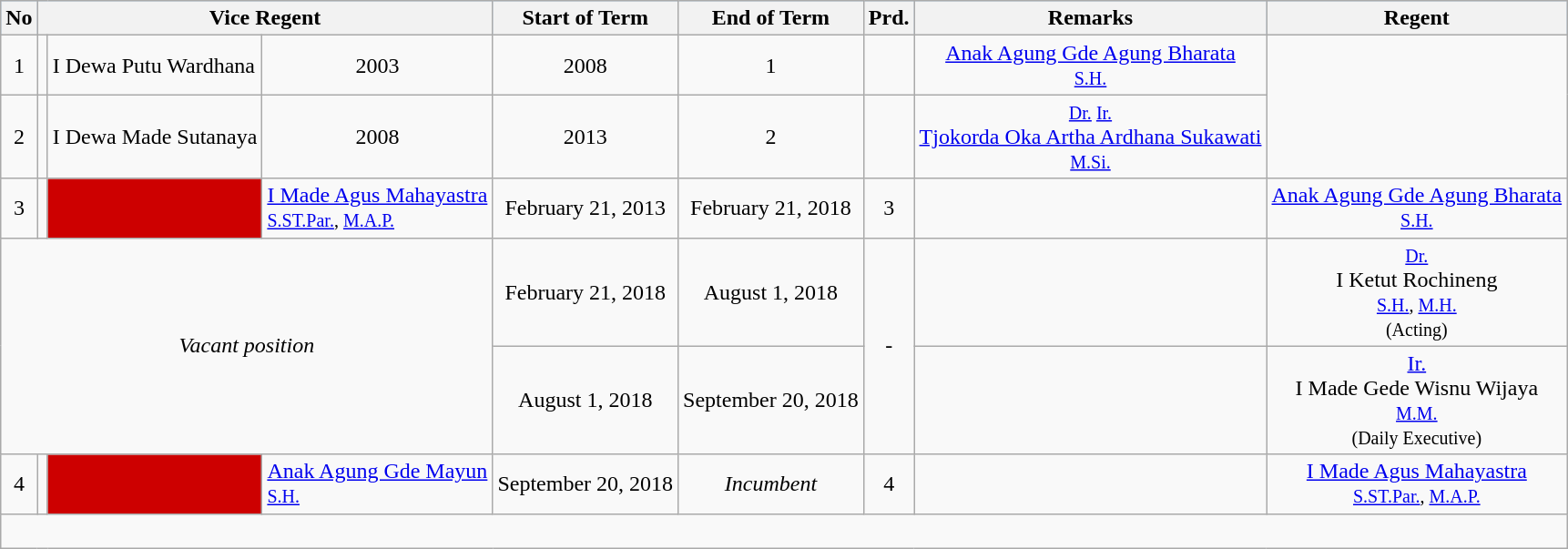<table class="wikitable">
<tr bgcolor="#99ccff">
<th>No</th>
<th colspan=3>Vice Regent</th>
<th>Start of Term</th>
<th>End of Term</th>
<th>Prd.</th>
<th>Remarks</th>
<th>Regent</th>
</tr>
<tr>
<td style="text-align:center;">1</td>
<td></td>
<td>I Dewa Putu Wardhana</td>
<td style="text-align:center;">2003</td>
<td style="text-align:center;">2008</td>
<td style="text-align:center;">1</td>
<td> </td>
<td style="text-align:center;"><a href='#'>Anak Agung Gde Agung Bharata</a><br><small><a href='#'>S.H.</a></small></td>
</tr>
<tr>
<td style="text-align:center;">2</td>
<td></td>
<td>I Dewa Made Sutanaya</td>
<td style="text-align:center;">2008</td>
<td style="text-align:center;">2013</td>
<td style="text-align:center;">2</td>
<td> </td>
<td style="text-align:center;"><small><a href='#'>Dr.</a> <a href='#'>Ir.</a></small><br><a href='#'>Tjokorda Oka Artha Ardhana Sukawati</a><br><small><a href='#'>M.Si.</a></small></td>
</tr>
<tr>
<td style="text-align:center;">3</td>
<td></td>
<td bgcolor=#CD0000></td>
<td><a href='#'>I Made Agus Mahayastra</a><br><small><a href='#'>S.ST.Par.</a>, <a href='#'>M.A.P.</a></small></td>
<td style="text-align:center;">February 21, 2013</td>
<td style="text-align:center;">February 21, 2018</td>
<td style="text-align:center;">3</td>
<td> </td>
<td style="text-align:center;"><a href='#'>Anak Agung Gde Agung Bharata</a><br><small><a href='#'>S.H.</a></small></td>
</tr>
<tr>
<td colspan=4 rowspan=2 style="text-align:center;"><em>Vacant position</em></td>
<td style="text-align:center;">February 21, 2018</td>
<td style="text-align:center;">August 1, 2018</td>
<td rowspan=2 style="text-align:center;">-</td>
<td> </td>
<td style="text-align:center;"><small><a href='#'>Dr.</a></small><br>I Ketut Rochineng<br><small><a href='#'>S.H.</a>, <a href='#'>M.H.</a></small><br><small>(Acting)</small></td>
</tr>
<tr>
<td style="text-align:center;">August 1, 2018</td>
<td style="text-align:center;">September 20, 2018</td>
<td> </td>
<td style="text-align:center;"><a href='#'>Ir.</a><br>I Made Gede Wisnu Wijaya<br><small><a href='#'>M.M.</a></small><br><small>(Daily Executive)</small></td>
</tr>
<tr>
<td style="text-align:center;">4</td>
<td></td>
<td bgcolor=#CD0000></td>
<td><a href='#'>Anak Agung Gde Mayun</a><br><small><a href='#'>S.H.</a></small></td>
<td style="text-align:center;">September 20, 2018</td>
<td style="text-align:center;"><em>Incumbent</em></td>
<td style="text-align:center;">4</td>
<td style="text-align:center;"></td>
<td style="text-align:center;"><a href='#'>I Made Agus Mahayastra</a><br><small><a href='#'>S.ST.Par.</a>, <a href='#'>M.A.P.</a></small></td>
</tr>
<tr>
<td colspan=9><br></td>
</tr>
</table>
